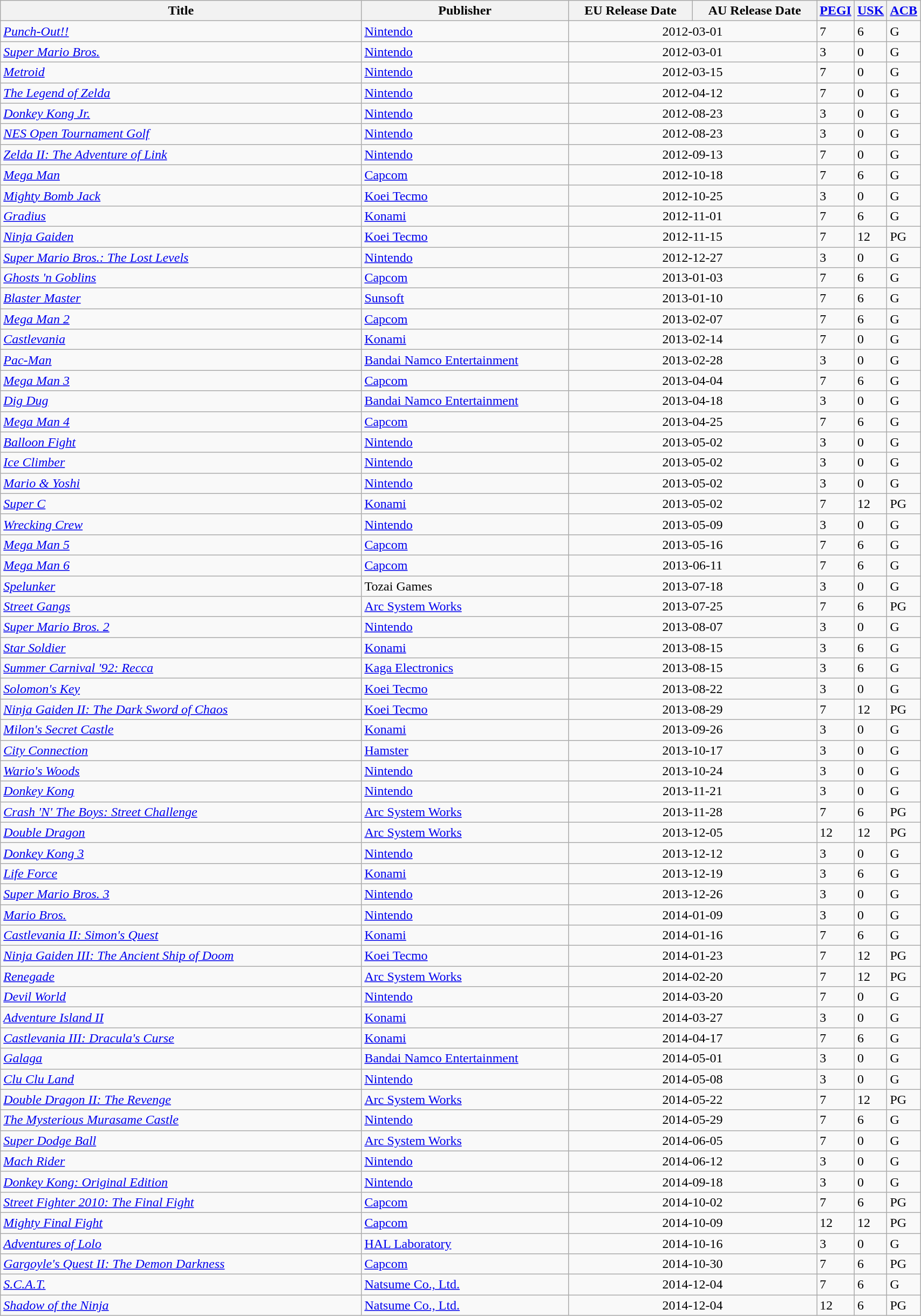<table class="wikitable sortable" style="width:90%">
<tr>
<th width="45%">Title</th>
<th width="25%">Publisher</th>
<th width="15%">EU Release Date</th>
<th width="15%">AU Release Date</th>
<th width="5%"><a href='#'>PEGI</a></th>
<th width="5%"><a href='#'>USK</a></th>
<th width="5%"><a href='#'>ACB</a></th>
</tr>
<tr>
<td><em><a href='#'>Punch-Out!!</a></em></td>
<td><a href='#'>Nintendo</a></td>
<td colspan="2" style="text-align:center">2012-03-01</td>
<td>7</td>
<td>6</td>
<td>G</td>
</tr>
<tr>
<td><em><a href='#'>Super Mario Bros.</a></em></td>
<td><a href='#'>Nintendo</a></td>
<td colspan="2" style="text-align:center">2012-03-01</td>
<td>3</td>
<td>0</td>
<td>G</td>
</tr>
<tr>
<td><em><a href='#'>Metroid</a></em></td>
<td><a href='#'>Nintendo</a></td>
<td colspan="2" style="text-align:center">2012-03-15</td>
<td>7</td>
<td>0</td>
<td>G</td>
</tr>
<tr>
<td><em><a href='#'>The Legend of Zelda</a></em></td>
<td><a href='#'>Nintendo</a></td>
<td colspan="2" style="text-align:center">2012-04-12</td>
<td>7</td>
<td>0</td>
<td>G</td>
</tr>
<tr>
<td><em><a href='#'>Donkey Kong Jr.</a></em></td>
<td><a href='#'>Nintendo</a></td>
<td colspan="2" style="text-align:center">2012-08-23</td>
<td>3</td>
<td>0</td>
<td>G</td>
</tr>
<tr>
<td><em><a href='#'>NES Open Tournament Golf</a></em></td>
<td><a href='#'>Nintendo</a></td>
<td colspan="2" style="text-align:center">2012-08-23</td>
<td>3</td>
<td>0</td>
<td>G</td>
</tr>
<tr>
<td><em><a href='#'>Zelda II: The Adventure of Link</a></em></td>
<td><a href='#'>Nintendo</a></td>
<td colspan="2" style="text-align:center">2012-09-13</td>
<td>7</td>
<td>0</td>
<td>G</td>
</tr>
<tr>
<td><em><a href='#'>Mega Man</a></em></td>
<td><a href='#'>Capcom</a></td>
<td colspan="2" style="text-align:center">2012-10-18</td>
<td>7</td>
<td>6</td>
<td>G</td>
</tr>
<tr>
<td><em><a href='#'>Mighty Bomb Jack</a></em></td>
<td><a href='#'>Koei Tecmo</a></td>
<td colspan="2" style="text-align:center">2012-10-25</td>
<td>3</td>
<td>0</td>
<td>G</td>
</tr>
<tr>
<td><em><a href='#'>Gradius</a></em></td>
<td><a href='#'>Konami</a></td>
<td colspan="2" style="text-align:center">2012-11-01</td>
<td>7</td>
<td>6</td>
<td>G</td>
</tr>
<tr>
<td><em><a href='#'>Ninja Gaiden</a></em></td>
<td><a href='#'>Koei Tecmo</a></td>
<td colspan="2" style="text-align:center">2012-11-15</td>
<td>7</td>
<td>12</td>
<td>PG</td>
</tr>
<tr>
<td><em><a href='#'>Super Mario Bros.: The Lost Levels</a></em></td>
<td><a href='#'>Nintendo</a></td>
<td colspan="2" style="text-align:center">2012-12-27</td>
<td>3</td>
<td>0</td>
<td>G</td>
</tr>
<tr>
<td><em><a href='#'>Ghosts 'n Goblins</a></em></td>
<td><a href='#'>Capcom</a></td>
<td colspan="2" style="text-align:center">2013-01-03</td>
<td>7</td>
<td>6</td>
<td>G</td>
</tr>
<tr>
<td><em><a href='#'>Blaster Master</a></em></td>
<td><a href='#'>Sunsoft</a></td>
<td colspan="2" style="text-align:center">2013-01-10</td>
<td>7</td>
<td>6</td>
<td>G</td>
</tr>
<tr>
<td><em><a href='#'>Mega Man 2</a></em></td>
<td><a href='#'>Capcom</a></td>
<td colspan="2" style="text-align:center">2013-02-07</td>
<td>7</td>
<td>6</td>
<td>G</td>
</tr>
<tr>
<td><em><a href='#'>Castlevania</a></em></td>
<td><a href='#'>Konami</a></td>
<td colspan="2" style="text-align:center">2013-02-14</td>
<td>7</td>
<td>0</td>
<td>G</td>
</tr>
<tr>
<td><em><a href='#'>Pac-Man</a></em></td>
<td><a href='#'>Bandai Namco Entertainment</a></td>
<td colspan="2" style="text-align:center">2013-02-28</td>
<td>3</td>
<td>0</td>
<td>G</td>
</tr>
<tr>
<td><em><a href='#'>Mega Man 3</a></em></td>
<td><a href='#'>Capcom</a></td>
<td colspan="2" style="text-align:center">2013-04-04</td>
<td>7</td>
<td>6</td>
<td>G</td>
</tr>
<tr>
<td><em><a href='#'>Dig Dug</a></em></td>
<td><a href='#'>Bandai Namco Entertainment</a></td>
<td colspan="2" style="text-align:center">2013-04-18</td>
<td>3</td>
<td>0</td>
<td>G</td>
</tr>
<tr>
<td><em><a href='#'>Mega Man 4</a></em></td>
<td><a href='#'>Capcom</a></td>
<td colspan="2" style="text-align:center">2013-04-25</td>
<td>7</td>
<td>6</td>
<td>G</td>
</tr>
<tr>
<td><em><a href='#'>Balloon Fight</a></em></td>
<td><a href='#'>Nintendo</a></td>
<td colspan="2" style="text-align:center">2013-05-02</td>
<td>3</td>
<td>0</td>
<td>G</td>
</tr>
<tr>
<td><em><a href='#'>Ice Climber</a></em></td>
<td><a href='#'>Nintendo</a></td>
<td colspan="2" style="text-align:center">2013-05-02</td>
<td>3</td>
<td>0</td>
<td>G</td>
</tr>
<tr>
<td><em><a href='#'>Mario & Yoshi</a></em></td>
<td><a href='#'>Nintendo</a></td>
<td colspan="2" style="text-align:center">2013-05-02</td>
<td>3</td>
<td>0</td>
<td>G</td>
</tr>
<tr>
<td><em><a href='#'>Super C</a></em></td>
<td><a href='#'>Konami</a></td>
<td colspan="2" style="text-align:center">2013-05-02</td>
<td>7</td>
<td>12</td>
<td>PG</td>
</tr>
<tr>
<td><em><a href='#'>Wrecking Crew</a></em></td>
<td><a href='#'>Nintendo</a></td>
<td colspan="2" style="text-align:center">2013-05-09</td>
<td>3</td>
<td>0</td>
<td>G</td>
</tr>
<tr>
<td><em><a href='#'>Mega Man 5</a></em></td>
<td><a href='#'>Capcom</a></td>
<td colspan="2" style="text-align:center">2013-05-16</td>
<td>7</td>
<td>6</td>
<td>G</td>
</tr>
<tr>
<td><em><a href='#'>Mega Man 6</a></em></td>
<td><a href='#'>Capcom</a></td>
<td colspan="2" style="text-align:center">2013-06-11</td>
<td>7</td>
<td>6</td>
<td>G</td>
</tr>
<tr>
<td><em><a href='#'>Spelunker</a></em></td>
<td>Tozai Games</td>
<td colspan="2" style="text-align:center">2013-07-18</td>
<td>3</td>
<td>0</td>
<td>G</td>
</tr>
<tr>
<td><em><a href='#'>Street Gangs</a></em></td>
<td><a href='#'>Arc System Works</a></td>
<td colspan="2" style="text-align:center">2013-07-25</td>
<td>7</td>
<td>6</td>
<td>PG</td>
</tr>
<tr>
<td><em><a href='#'>Super Mario Bros. 2</a></em></td>
<td><a href='#'>Nintendo</a></td>
<td colspan="2" style="text-align:center">2013-08-07</td>
<td>3</td>
<td>0</td>
<td>G</td>
</tr>
<tr>
<td><em><a href='#'>Star Soldier</a></em></td>
<td><a href='#'>Konami</a></td>
<td colspan="2" style="text-align:center">2013-08-15</td>
<td>3</td>
<td>6</td>
<td>G</td>
</tr>
<tr>
<td><em><a href='#'>Summer Carnival '92: Recca</a></em></td>
<td><a href='#'>Kaga Electronics</a></td>
<td colspan="2" style="text-align:center">2013-08-15</td>
<td>3</td>
<td>6</td>
<td>G</td>
</tr>
<tr>
<td><em><a href='#'>Solomon's Key</a></em></td>
<td><a href='#'>Koei Tecmo</a></td>
<td colspan="2" style="text-align:center">2013-08-22</td>
<td>3</td>
<td>0</td>
<td>G</td>
</tr>
<tr>
<td><em><a href='#'>Ninja Gaiden II: The Dark Sword of Chaos</a></em></td>
<td><a href='#'>Koei Tecmo</a></td>
<td colspan="2" style="text-align:center">2013-08-29</td>
<td>7</td>
<td>12</td>
<td>PG</td>
</tr>
<tr>
<td><em><a href='#'>Milon's Secret Castle</a></em></td>
<td><a href='#'>Konami</a></td>
<td colspan="2" style="text-align:center">2013-09-26</td>
<td>3</td>
<td>0</td>
<td>G</td>
</tr>
<tr>
<td><em><a href='#'>City Connection</a></em></td>
<td><a href='#'>Hamster</a></td>
<td colspan="2" style="text-align:center">2013-10-17</td>
<td>3</td>
<td>0</td>
<td>G</td>
</tr>
<tr>
<td><em><a href='#'>Wario's Woods</a></em></td>
<td><a href='#'>Nintendo</a></td>
<td colspan="2" style="text-align:center">2013-10-24</td>
<td>3</td>
<td>0</td>
<td>G</td>
</tr>
<tr>
<td><em><a href='#'>Donkey Kong</a></em></td>
<td><a href='#'>Nintendo</a></td>
<td colspan="2" style="text-align:center">2013-11-21</td>
<td>3</td>
<td>0</td>
<td>G</td>
</tr>
<tr>
<td><em><a href='#'>Crash 'N' The Boys: Street Challenge</a></em></td>
<td><a href='#'>Arc System Works</a></td>
<td colspan="2" style="text-align:center">2013-11-28</td>
<td>7</td>
<td>6</td>
<td>PG</td>
</tr>
<tr>
<td><em><a href='#'>Double Dragon</a></em></td>
<td><a href='#'>Arc System Works</a></td>
<td colspan="2" style="text-align:center">2013-12-05</td>
<td>12</td>
<td>12</td>
<td>PG</td>
</tr>
<tr>
<td><em><a href='#'>Donkey Kong 3</a></em></td>
<td><a href='#'>Nintendo</a></td>
<td colspan="2" style="text-align:center">2013-12-12</td>
<td>3</td>
<td>0</td>
<td>G</td>
</tr>
<tr>
<td><em><a href='#'>Life Force</a></em></td>
<td><a href='#'>Konami</a></td>
<td colspan="2" style="text-align:center">2013-12-19</td>
<td>3</td>
<td>6</td>
<td>G</td>
</tr>
<tr>
<td><em><a href='#'>Super Mario Bros. 3</a></em></td>
<td><a href='#'>Nintendo</a></td>
<td colspan="2" style="text-align:center">2013-12-26</td>
<td>3</td>
<td>0</td>
<td>G</td>
</tr>
<tr>
<td><em><a href='#'>Mario Bros.</a></em></td>
<td><a href='#'>Nintendo</a></td>
<td colspan="2" style="text-align:center">2014-01-09</td>
<td>3</td>
<td>0</td>
<td>G</td>
</tr>
<tr>
<td><em><a href='#'>Castlevania II: Simon's Quest</a></em></td>
<td><a href='#'>Konami</a></td>
<td colspan="2" style="text-align:center">2014-01-16</td>
<td>7</td>
<td>6</td>
<td>G</td>
</tr>
<tr>
<td><em><a href='#'>Ninja Gaiden III: The Ancient Ship of Doom</a></em></td>
<td><a href='#'>Koei Tecmo</a></td>
<td colspan="2" style="text-align:center">2014-01-23</td>
<td>7</td>
<td>12</td>
<td>PG</td>
</tr>
<tr>
<td><em><a href='#'>Renegade</a></em></td>
<td><a href='#'>Arc System Works</a></td>
<td colspan="2" style="text-align:center">2014-02-20</td>
<td>7</td>
<td>12</td>
<td>PG</td>
</tr>
<tr>
<td><em><a href='#'>Devil World</a></em></td>
<td><a href='#'>Nintendo</a></td>
<td colspan="2" style="text-align:center">2014-03-20</td>
<td>7</td>
<td>0</td>
<td>G</td>
</tr>
<tr>
<td><em><a href='#'>Adventure Island II</a></em></td>
<td><a href='#'>Konami</a></td>
<td colspan="2" style="text-align:center">2014-03-27</td>
<td>3</td>
<td>0</td>
<td>G</td>
</tr>
<tr>
<td><em><a href='#'>Castlevania III: Dracula's Curse</a></em></td>
<td><a href='#'>Konami</a></td>
<td colspan="2" style="text-align:center">2014-04-17</td>
<td>7</td>
<td>6</td>
<td>G</td>
</tr>
<tr>
<td><em><a href='#'>Galaga</a></em></td>
<td><a href='#'>Bandai Namco Entertainment</a></td>
<td colspan="2" style="text-align:center">2014-05-01</td>
<td>3</td>
<td>0</td>
<td>G</td>
</tr>
<tr>
<td><em><a href='#'>Clu Clu Land</a></em></td>
<td><a href='#'>Nintendo</a></td>
<td colspan="2" style="text-align:center">2014-05-08</td>
<td>3</td>
<td>0</td>
<td>G</td>
</tr>
<tr>
<td><em><a href='#'>Double Dragon II: The Revenge</a></em></td>
<td><a href='#'>Arc System Works</a></td>
<td colspan="2" style="text-align:center">2014-05-22</td>
<td>7</td>
<td>12</td>
<td>PG</td>
</tr>
<tr>
<td><em><a href='#'>The Mysterious Murasame Castle</a></em></td>
<td><a href='#'>Nintendo</a></td>
<td colspan="2" style="text-align:center">2014-05-29</td>
<td>7</td>
<td>6</td>
<td>G</td>
</tr>
<tr>
<td><em><a href='#'>Super Dodge Ball</a></em></td>
<td><a href='#'>Arc System Works</a></td>
<td colspan="2" style="text-align:center">2014-06-05</td>
<td>7</td>
<td>0</td>
<td>G</td>
</tr>
<tr>
<td><em><a href='#'>Mach Rider</a></em></td>
<td><a href='#'>Nintendo</a></td>
<td colspan="2" style="text-align:center">2014-06-12</td>
<td>3</td>
<td>0</td>
<td>G</td>
</tr>
<tr>
<td><em><a href='#'>Donkey Kong: Original Edition</a></em></td>
<td><a href='#'>Nintendo</a></td>
<td colspan="2" style="text-align:center">2014-09-18</td>
<td>3</td>
<td>0</td>
<td>G</td>
</tr>
<tr>
<td><em><a href='#'>Street Fighter 2010: The Final Fight</a></em></td>
<td><a href='#'>Capcom</a></td>
<td colspan="2" style="text-align:center">2014-10-02</td>
<td>7</td>
<td>6</td>
<td>PG</td>
</tr>
<tr>
<td><em><a href='#'>Mighty Final Fight</a></em></td>
<td><a href='#'>Capcom</a></td>
<td colspan="2" style="text-align:center">2014-10-09</td>
<td>12</td>
<td>12</td>
<td>PG</td>
</tr>
<tr>
<td><em><a href='#'>Adventures of Lolo</a></em></td>
<td><a href='#'>HAL Laboratory</a></td>
<td colspan="2" style="text-align:center">2014-10-16</td>
<td>3</td>
<td>0</td>
<td>G</td>
</tr>
<tr>
<td><em><a href='#'>Gargoyle's Quest II: The Demon Darkness</a></em></td>
<td><a href='#'>Capcom</a></td>
<td colspan="2" style="text-align:center">2014-10-30</td>
<td>7</td>
<td>6</td>
<td>PG</td>
</tr>
<tr>
<td><em><a href='#'>S.C.A.T.</a></em></td>
<td><a href='#'>Natsume Co., Ltd.</a></td>
<td colspan="2" style="text-align:center">2014-12-04</td>
<td>7</td>
<td>6</td>
<td>G</td>
</tr>
<tr>
<td><em><a href='#'>Shadow of the Ninja</a></em></td>
<td><a href='#'>Natsume Co., Ltd.</a></td>
<td colspan="2" style="text-align:center">2014-12-04</td>
<td>12</td>
<td>6</td>
<td>PG</td>
</tr>
</table>
